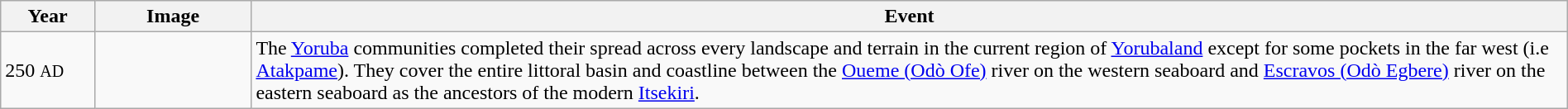<table class="wikitable" width="100%">
<tr>
<th style="width:6%">Year</th>
<th style="width:10%">Image</th>
<th>Event</th>
</tr>
<tr>
<td>250 <small>AD</small></td>
<td></td>
<td>The <a href='#'>Yoruba</a> communities completed their spread across every landscape and terrain in the current region of <a href='#'>Yorubaland</a> except for some pockets in the far west (i.e <a href='#'>Atakpame</a>). They cover the entire littoral basin and coastline between the <a href='#'>Oueme (Odò Ofe)</a> river on the western seaboard and <a href='#'>Escravos (Odò Egbere)</a> river on the eastern seaboard as the ancestors of the modern <a href='#'>Itsekiri</a>.</td>
</tr>
</table>
